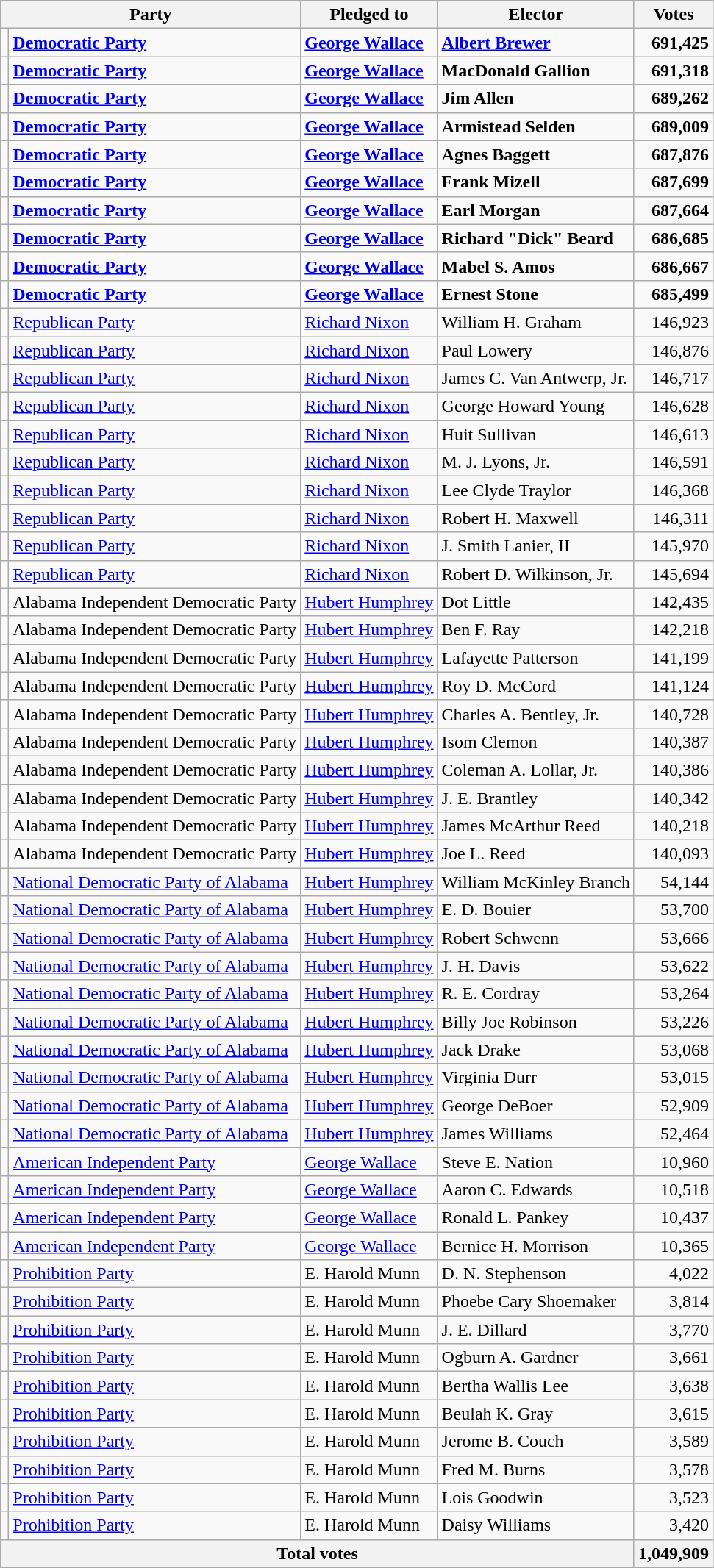<table class="wikitable">
<tr>
<th colspan=2>Party</th>
<th>Pledged to</th>
<th>Elector</th>
<th>Votes</th>
</tr>
<tr style="font-weight:bold">
<td bgcolor=></td>
<td><a href='#'>Democratic Party</a></td>
<td><a href='#'>George Wallace</a></td>
<td><a href='#'>Albert Brewer</a></td>
<td align=right>691,425</td>
</tr>
<tr style="font-weight:bold">
<td bgcolor=></td>
<td><a href='#'>Democratic Party</a></td>
<td><a href='#'>George Wallace</a></td>
<td>MacDonald Gallion</td>
<td align=right>691,318</td>
</tr>
<tr style="font-weight:bold">
<td bgcolor=></td>
<td><a href='#'>Democratic Party</a></td>
<td><a href='#'>George Wallace</a></td>
<td>Jim Allen</td>
<td align=right>689,262</td>
</tr>
<tr style="font-weight:bold">
<td bgcolor=></td>
<td><a href='#'>Democratic Party</a></td>
<td><a href='#'>George Wallace</a></td>
<td>Armistead Selden</td>
<td align=right>689,009</td>
</tr>
<tr style="font-weight:bold">
<td bgcolor=></td>
<td><a href='#'>Democratic Party</a></td>
<td><a href='#'>George Wallace</a></td>
<td>Agnes Baggett</td>
<td align=right>687,876</td>
</tr>
<tr style="font-weight:bold">
<td bgcolor=></td>
<td><a href='#'>Democratic Party</a></td>
<td><a href='#'>George Wallace</a></td>
<td>Frank Mizell</td>
<td align=right>687,699</td>
</tr>
<tr style="font-weight:bold">
<td bgcolor=></td>
<td><a href='#'>Democratic Party</a></td>
<td><a href='#'>George Wallace</a></td>
<td>Earl Morgan</td>
<td align=right>687,664</td>
</tr>
<tr style="font-weight:bold">
<td bgcolor=></td>
<td><a href='#'>Democratic Party</a></td>
<td><a href='#'>George Wallace</a></td>
<td>Richard "Dick" Beard</td>
<td align=right>686,685</td>
</tr>
<tr style="font-weight:bold">
<td bgcolor=></td>
<td><a href='#'>Democratic Party</a></td>
<td><a href='#'>George Wallace</a></td>
<td>Mabel S. Amos</td>
<td align=right>686,667</td>
</tr>
<tr style="font-weight:bold">
<td bgcolor=></td>
<td><a href='#'>Democratic Party</a></td>
<td><a href='#'>George Wallace</a></td>
<td>Ernest Stone</td>
<td align=right>685,499</td>
</tr>
<tr>
<td bgcolor=></td>
<td><a href='#'>Republican Party</a></td>
<td><a href='#'>Richard Nixon</a></td>
<td>William H. Graham</td>
<td align=right>146,923</td>
</tr>
<tr>
<td bgcolor=></td>
<td><a href='#'>Republican Party</a></td>
<td><a href='#'>Richard Nixon</a></td>
<td>Paul Lowery</td>
<td align=right>146,876</td>
</tr>
<tr>
<td bgcolor=></td>
<td><a href='#'>Republican Party</a></td>
<td><a href='#'>Richard Nixon</a></td>
<td>James C. Van Antwerp, Jr.</td>
<td align=right>146,717</td>
</tr>
<tr>
<td bgcolor=></td>
<td><a href='#'>Republican Party</a></td>
<td><a href='#'>Richard Nixon</a></td>
<td>George Howard Young</td>
<td align=right>146,628</td>
</tr>
<tr>
<td bgcolor=></td>
<td><a href='#'>Republican Party</a></td>
<td><a href='#'>Richard Nixon</a></td>
<td>Huit Sullivan</td>
<td align=right>146,613</td>
</tr>
<tr>
<td bgcolor=></td>
<td><a href='#'>Republican Party</a></td>
<td><a href='#'>Richard Nixon</a></td>
<td>M. J. Lyons, Jr.</td>
<td align=right>146,591</td>
</tr>
<tr>
<td bgcolor=></td>
<td><a href='#'>Republican Party</a></td>
<td><a href='#'>Richard Nixon</a></td>
<td>Lee Clyde Traylor</td>
<td align=right>146,368</td>
</tr>
<tr>
<td bgcolor=></td>
<td><a href='#'>Republican Party</a></td>
<td><a href='#'>Richard Nixon</a></td>
<td>Robert H. Maxwell</td>
<td align=right>146,311</td>
</tr>
<tr>
<td bgcolor=></td>
<td><a href='#'>Republican Party</a></td>
<td><a href='#'>Richard Nixon</a></td>
<td>J. Smith Lanier, II</td>
<td align=right>145,970</td>
</tr>
<tr>
<td bgcolor=></td>
<td><a href='#'>Republican Party</a></td>
<td><a href='#'>Richard Nixon</a></td>
<td>Robert D. Wilkinson, Jr.</td>
<td align=right>145,694</td>
</tr>
<tr>
<td bgcolor=></td>
<td>Alabama Independent Democratic Party</td>
<td><a href='#'>Hubert Humphrey</a></td>
<td>Dot Little</td>
<td align=right>142,435</td>
</tr>
<tr>
<td bgcolor=></td>
<td>Alabama Independent Democratic Party</td>
<td><a href='#'>Hubert Humphrey</a></td>
<td>Ben F. Ray</td>
<td align=right>142,218</td>
</tr>
<tr>
<td bgcolor=></td>
<td>Alabama Independent Democratic Party</td>
<td><a href='#'>Hubert Humphrey</a></td>
<td>Lafayette Patterson</td>
<td align=right>141,199</td>
</tr>
<tr>
<td bgcolor=></td>
<td>Alabama Independent Democratic Party</td>
<td><a href='#'>Hubert Humphrey</a></td>
<td>Roy D. McCord</td>
<td align=right>141,124</td>
</tr>
<tr>
<td bgcolor=></td>
<td>Alabama Independent Democratic Party</td>
<td><a href='#'>Hubert Humphrey</a></td>
<td>Charles A. Bentley, Jr.</td>
<td align=right>140,728</td>
</tr>
<tr>
<td bgcolor=></td>
<td>Alabama Independent Democratic Party</td>
<td><a href='#'>Hubert Humphrey</a></td>
<td>Isom Clemon</td>
<td align=right>140,387</td>
</tr>
<tr>
<td bgcolor=></td>
<td>Alabama Independent Democratic Party</td>
<td><a href='#'>Hubert Humphrey</a></td>
<td>Coleman A. Lollar, Jr.</td>
<td align=right>140,386</td>
</tr>
<tr>
<td bgcolor=></td>
<td>Alabama Independent Democratic Party</td>
<td><a href='#'>Hubert Humphrey</a></td>
<td>J. E. Brantley</td>
<td align=right>140,342</td>
</tr>
<tr>
<td bgcolor=></td>
<td>Alabama Independent Democratic Party</td>
<td><a href='#'>Hubert Humphrey</a></td>
<td>James McArthur Reed</td>
<td align=right>140,218</td>
</tr>
<tr>
<td bgcolor=></td>
<td>Alabama Independent Democratic Party</td>
<td><a href='#'>Hubert Humphrey</a></td>
<td>Joe L. Reed</td>
<td align=right>140,093</td>
</tr>
<tr>
<td bgcolor=></td>
<td><a href='#'>National Democratic Party of Alabama</a></td>
<td><a href='#'>Hubert Humphrey</a></td>
<td>William McKinley Branch</td>
<td align=right>54,144</td>
</tr>
<tr>
<td bgcolor=></td>
<td><a href='#'>National Democratic Party of Alabama</a></td>
<td><a href='#'>Hubert Humphrey</a></td>
<td>E. D. Bouier</td>
<td align=right>53,700</td>
</tr>
<tr>
<td bgcolor=></td>
<td><a href='#'>National Democratic Party of Alabama</a></td>
<td><a href='#'>Hubert Humphrey</a></td>
<td>Robert Schwenn</td>
<td align=right>53,666</td>
</tr>
<tr>
<td bgcolor=></td>
<td><a href='#'>National Democratic Party of Alabama</a></td>
<td><a href='#'>Hubert Humphrey</a></td>
<td>J. H. Davis</td>
<td align=right>53,622</td>
</tr>
<tr>
<td bgcolor=></td>
<td><a href='#'>National Democratic Party of Alabama</a></td>
<td><a href='#'>Hubert Humphrey</a></td>
<td>R. E. Cordray</td>
<td align=right>53,264</td>
</tr>
<tr>
<td bgcolor=></td>
<td><a href='#'>National Democratic Party of Alabama</a></td>
<td><a href='#'>Hubert Humphrey</a></td>
<td>Billy Joe Robinson</td>
<td align=right>53,226</td>
</tr>
<tr>
<td bgcolor=></td>
<td><a href='#'>National Democratic Party of Alabama</a></td>
<td><a href='#'>Hubert Humphrey</a></td>
<td>Jack Drake</td>
<td align=right>53,068</td>
</tr>
<tr>
<td bgcolor=></td>
<td><a href='#'>National Democratic Party of Alabama</a></td>
<td><a href='#'>Hubert Humphrey</a></td>
<td>Virginia Durr</td>
<td align=right>53,015</td>
</tr>
<tr>
<td bgcolor=></td>
<td><a href='#'>National Democratic Party of Alabama</a></td>
<td><a href='#'>Hubert Humphrey</a></td>
<td>George DeBoer</td>
<td align=right>52,909</td>
</tr>
<tr>
<td bgcolor=></td>
<td><a href='#'>National Democratic Party of Alabama</a></td>
<td><a href='#'>Hubert Humphrey</a></td>
<td>James Williams</td>
<td align=right>52,464</td>
</tr>
<tr>
<td bgcolor=></td>
<td><a href='#'>American Independent Party</a></td>
<td><a href='#'>George Wallace</a></td>
<td>Steve E. Nation</td>
<td align=right>10,960</td>
</tr>
<tr>
<td bgcolor=></td>
<td><a href='#'>American Independent Party</a></td>
<td><a href='#'>George Wallace</a></td>
<td>Aaron C. Edwards</td>
<td align=right>10,518</td>
</tr>
<tr>
<td bgcolor=></td>
<td><a href='#'>American Independent Party</a></td>
<td><a href='#'>George Wallace</a></td>
<td>Ronald L. Pankey</td>
<td align=right>10,437</td>
</tr>
<tr>
<td bgcolor=></td>
<td><a href='#'>American Independent Party</a></td>
<td><a href='#'>George Wallace</a></td>
<td>Bernice H. Morrison</td>
<td align=right>10,365</td>
</tr>
<tr>
<td bgcolor=></td>
<td><a href='#'>Prohibition Party</a></td>
<td>E. Harold Munn</td>
<td>D. N. Stephenson</td>
<td align=right>4,022</td>
</tr>
<tr>
<td bgcolor=></td>
<td><a href='#'>Prohibition Party</a></td>
<td>E. Harold Munn</td>
<td>Phoebe Cary Shoemaker</td>
<td align=right>3,814</td>
</tr>
<tr>
<td bgcolor=></td>
<td><a href='#'>Prohibition Party</a></td>
<td>E. Harold Munn</td>
<td>J. E. Dillard</td>
<td align=right>3,770</td>
</tr>
<tr>
<td bgcolor=></td>
<td><a href='#'>Prohibition Party</a></td>
<td>E. Harold Munn</td>
<td>Ogburn A. Gardner</td>
<td align=right>3,661</td>
</tr>
<tr>
<td bgcolor=></td>
<td><a href='#'>Prohibition Party</a></td>
<td>E. Harold Munn</td>
<td>Bertha Wallis Lee</td>
<td align=right>3,638</td>
</tr>
<tr>
<td bgcolor=></td>
<td><a href='#'>Prohibition Party</a></td>
<td>E. Harold Munn</td>
<td>Beulah K. Gray</td>
<td align=right>3,615</td>
</tr>
<tr>
<td bgcolor=></td>
<td><a href='#'>Prohibition Party</a></td>
<td>E. Harold Munn</td>
<td>Jerome B. Couch</td>
<td align=right>3,589</td>
</tr>
<tr>
<td bgcolor=></td>
<td><a href='#'>Prohibition Party</a></td>
<td>E. Harold Munn</td>
<td>Fred M. Burns</td>
<td align=right>3,578</td>
</tr>
<tr>
<td bgcolor=></td>
<td><a href='#'>Prohibition Party</a></td>
<td>E. Harold Munn</td>
<td>Lois Goodwin</td>
<td align=right>3,523</td>
</tr>
<tr>
<td bgcolor=></td>
<td><a href='#'>Prohibition Party</a></td>
<td>E. Harold Munn</td>
<td>Daisy Williams</td>
<td align=right>3,420</td>
</tr>
<tr>
<th colspan=4>Total votes</th>
<th>1,049,909</th>
</tr>
</table>
